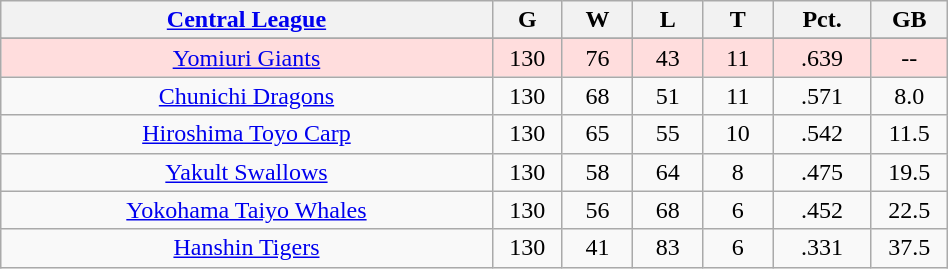<table class="wikitable" width="50%" style="text-align:center;">
<tr>
<th width="35%"><a href='#'>Central League</a></th>
<th width="5%">G</th>
<th width="5%">W</th>
<th width="5%">L</th>
<th width="5%">T</th>
<th width="7%">Pct.</th>
<th width="5%">GB</th>
</tr>
<tr align=center>
</tr>
<tr style="background-color:#fdd">
<td><a href='#'>Yomiuri Giants</a></td>
<td>130</td>
<td>76</td>
<td>43</td>
<td>11</td>
<td>.639</td>
<td>--</td>
</tr>
<tr align=center>
<td><a href='#'>Chunichi Dragons</a></td>
<td>130</td>
<td>68</td>
<td>51</td>
<td>11</td>
<td>.571</td>
<td>8.0</td>
</tr>
<tr align=center>
<td><a href='#'>Hiroshima Toyo Carp</a></td>
<td>130</td>
<td>65</td>
<td>55</td>
<td>10</td>
<td>.542</td>
<td>11.5</td>
</tr>
<tr align=center>
<td><a href='#'>Yakult Swallows</a></td>
<td>130</td>
<td>58</td>
<td>64</td>
<td>8</td>
<td>.475</td>
<td>19.5</td>
</tr>
<tr align=center>
<td><a href='#'>Yokohama Taiyo Whales</a></td>
<td>130</td>
<td>56</td>
<td>68</td>
<td>6</td>
<td>.452</td>
<td>22.5</td>
</tr>
<tr align=center>
<td><a href='#'>Hanshin Tigers</a></td>
<td>130</td>
<td>41</td>
<td>83</td>
<td>6</td>
<td>.331</td>
<td>37.5</td>
</tr>
</table>
